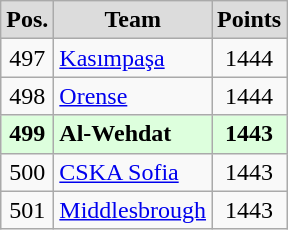<table class="wikitable" style="text-align: center;">
<tr>
<th style="background:#DCDCDC">Pos.</th>
<th style="background:#DCDCDC">Team</th>
<th style="background:#DCDCDC">Points</th>
</tr>
<tr>
<td align=center>497</td>
<td align=left> <a href='#'>Kasımpaşa</a></td>
<td align=center>1444</td>
</tr>
<tr>
<td align=center>498</td>
<td align=left> <a href='#'>Orense</a></td>
<td align=center>1444</td>
</tr>
<tr style="background:#dfd;">
<td align=center><strong>499</strong></td>
<td align=left> <strong>Al-Wehdat</strong></td>
<td align=center><strong>1443</strong></td>
</tr>
<tr>
<td align=center>500</td>
<td align=left> <a href='#'>CSKA Sofia</a></td>
<td align=center>1443</td>
</tr>
<tr>
<td align=center>501</td>
<td align=left> <a href='#'>Middlesbrough</a></td>
<td align=center>1443</td>
</tr>
</table>
